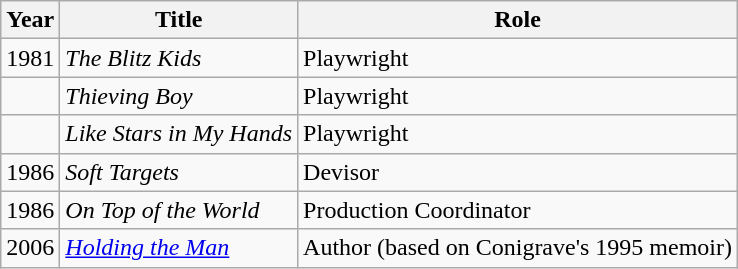<table class="wikitable">
<tr>
<th>Year</th>
<th>Title</th>
<th>Role</th>
</tr>
<tr>
<td>1981</td>
<td><em>The Blitz Kids</em></td>
<td>Playwright</td>
</tr>
<tr>
<td></td>
<td><em>Thieving Boy</em></td>
<td>Playwright</td>
</tr>
<tr>
<td></td>
<td><em>Like Stars in My Hands</em></td>
<td>Playwright</td>
</tr>
<tr>
<td>1986</td>
<td><em>Soft Targets</em></td>
<td>Devisor</td>
</tr>
<tr>
<td>1986</td>
<td><em>On Top of the World</em></td>
<td>Production Coordinator</td>
</tr>
<tr>
<td>2006</td>
<td><em><a href='#'>Holding the Man</a></em></td>
<td>Author (based on Conigrave's 1995 memoir)</td>
</tr>
</table>
